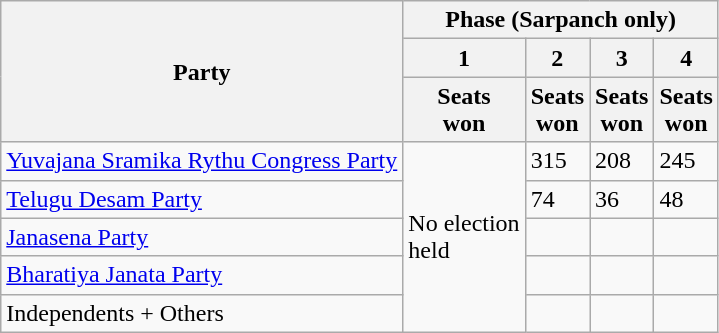<table class="wikitable">
<tr>
<th rowspan="3">Party</th>
<th colspan="4">Phase (Sarpanch only)</th>
</tr>
<tr>
<th>1</th>
<th>2</th>
<th>3</th>
<th>4</th>
</tr>
<tr>
<th>Seats<br>won</th>
<th>Seats<br>won</th>
<th>Seats<br>won</th>
<th>Seats<br>won</th>
</tr>
<tr>
<td><a href='#'>Yuvajana Sramika Rythu Congress Party</a></td>
<td rowspan="5">No election<br>held</td>
<td>315</td>
<td>208</td>
<td>245</td>
</tr>
<tr>
<td><a href='#'>Telugu Desam Party</a></td>
<td>74</td>
<td>36</td>
<td>48</td>
</tr>
<tr>
<td><a href='#'>Janasena Party</a></td>
<td></td>
<td></td>
<td></td>
</tr>
<tr>
<td><a href='#'>Bharatiya Janata Party</a></td>
<td></td>
<td></td>
<td></td>
</tr>
<tr>
<td>Independents + Others</td>
<td></td>
<td></td>
<td></td>
</tr>
</table>
